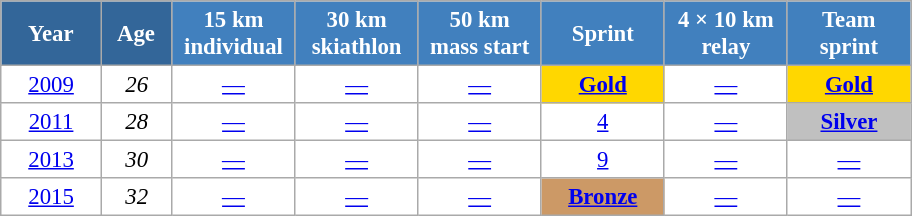<table class="wikitable" style="font-size:95%; text-align:center; border:grey solid 1px; border-collapse:collapse; background:#ffffff;">
<tr>
<th style="background-color:#369; color:white; width:60px;"> Year </th>
<th style="background-color:#369; color:white; width:40px;"> Age </th>
<th style="background-color:#4180be; color:white; width:75px;"> 15 km <br> individual </th>
<th style="background-color:#4180be; color:white; width:75px;"> 30 km <br> skiathlon </th>
<th style="background-color:#4180be; color:white; width:75px;"> 50 km <br> mass start </th>
<th style="background-color:#4180be; color:white; width:75px;"> Sprint </th>
<th style="background-color:#4180be; color:white; width:75px;"> 4 × 10 km <br> relay </th>
<th style="background-color:#4180be; color:white; width:75px;"> Team <br> sprint </th>
</tr>
<tr>
<td><a href='#'>2009</a></td>
<td><em>26</em></td>
<td><a href='#'>—</a></td>
<td><a href='#'>—</a></td>
<td><a href='#'>—</a></td>
<td style="background:gold;"><a href='#'><strong>Gold</strong></a></td>
<td><a href='#'>—</a></td>
<td style="background:gold;"><a href='#'><strong>Gold</strong></a></td>
</tr>
<tr>
<td><a href='#'>2011</a></td>
<td><em>28</em></td>
<td><a href='#'>—</a></td>
<td><a href='#'>—</a></td>
<td><a href='#'>—</a></td>
<td><a href='#'>4</a></td>
<td><a href='#'>—</a></td>
<td style="background:silver;"><a href='#'><strong>Silver</strong></a></td>
</tr>
<tr>
<td><a href='#'>2013</a></td>
<td><em>30</em></td>
<td><a href='#'>—</a></td>
<td><a href='#'>—</a></td>
<td><a href='#'>—</a></td>
<td><a href='#'>9</a></td>
<td><a href='#'>—</a></td>
<td><a href='#'>—</a></td>
</tr>
<tr>
<td><a href='#'>2015</a></td>
<td><em>32</em></td>
<td><a href='#'>—</a></td>
<td><a href='#'>—</a></td>
<td><a href='#'>—</a></td>
<td style="background:#c96;"><a href='#'><strong>Bronze</strong></a></td>
<td><a href='#'>—</a></td>
<td><a href='#'>—</a></td>
</tr>
</table>
